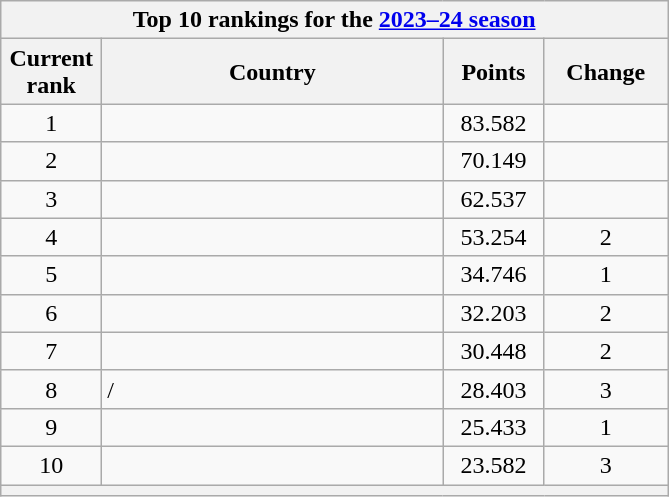<table class="wikitable" style="text-align:center;">
<tr>
<th colspan="4">Top 10 rankings for the <a href='#'>2023–24 season</a></th>
</tr>
<tr>
<th width="60">Current<br>rank</th>
<th width="220">Country</th>
<th width="60">Points</th>
<th width="75">Change</th>
</tr>
<tr>
<td>1</td>
<td align="left"></td>
<td>83.582</td>
<td></td>
</tr>
<tr>
<td>2</td>
<td align="left"></td>
<td>70.149</td>
<td></td>
</tr>
<tr>
<td>3</td>
<td align="left"></td>
<td>62.537</td>
<td></td>
</tr>
<tr>
<td>4</td>
<td align="left"></td>
<td>53.254</td>
<td> 2</td>
</tr>
<tr>
<td>5</td>
<td align="left"></td>
<td>34.746</td>
<td> 1</td>
</tr>
<tr>
<td>6</td>
<td align="left"></td>
<td>32.203</td>
<td> 2</td>
</tr>
<tr>
<td>7</td>
<td align="left"></td>
<td>30.448</td>
<td> 2</td>
</tr>
<tr>
<td>8</td>
<td align="left"> / </td>
<td>28.403</td>
<td> 3</td>
</tr>
<tr>
<td>9</td>
<td align="left"></td>
<td>25.433</td>
<td> 1</td>
</tr>
<tr>
<td>10</td>
<td align="left"></td>
<td>23.582</td>
<td> 3</td>
</tr>
<tr>
<th colspan="4"></th>
</tr>
</table>
